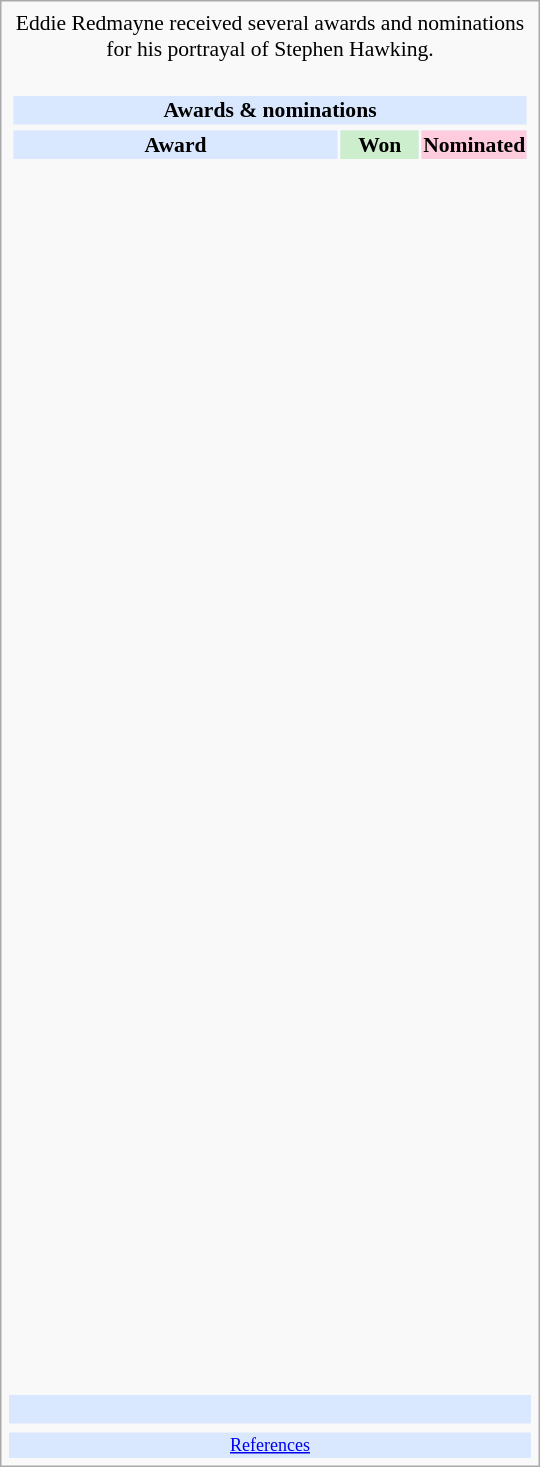<table class="infobox" style="width: 25em; text-align: left; font-size: 90%; vertical-align: middle;">
<tr>
<td colspan="3" style="text-align:center;"> Eddie Redmayne received several awards and nominations for his portrayal of Stephen Hawking.</td>
</tr>
<tr>
<td colspan=3><br><table class="collapsible collapsed" width=100%>
<tr>
<th colspan=3 style="background-color: #D9E8FF; text-align: center;">Awards & nominations</th>
</tr>
<tr>
</tr>
<tr style="background:#d9e8ff; text-align:center;">
<td style="text-align:center;"><strong>Award</strong></td>
<td style="text-align:center; background:#cec; text-size:0.9em; width:50px;"><strong>Won</strong></td>
<td style="text-align:center; background:#fcd; text-size:0.9em; width:50px;"><strong>Nominated</strong></td>
</tr>
<tr>
<td style="text-align:center;"><br></td>
<td></td>
<td></td>
</tr>
<tr>
<td style="text-align:center;"><br></td>
<td></td>
<td></td>
</tr>
<tr>
<td style="text-align:center;"><br></td>
<td></td>
<td></td>
</tr>
<tr>
<td style="text-align:center;"><br></td>
<td></td>
<td></td>
</tr>
<tr>
<td style="text-align:center;"><br></td>
<td></td>
<td></td>
</tr>
<tr>
<td style="text-align:center;"><br></td>
<td></td>
<td></td>
</tr>
<tr>
<td style="text-align:center;"><br></td>
<td></td>
<td></td>
</tr>
<tr>
<td style="text-align:center;"><br></td>
<td></td>
<td></td>
</tr>
<tr>
<td style="text-align:center;"><br></td>
<td></td>
<td></td>
</tr>
<tr>
<td style="text-align:center;"><br></td>
<td></td>
<td></td>
</tr>
<tr>
<td style="text-align:center;"><br></td>
<td></td>
<td></td>
</tr>
<tr>
<td style="text-align:center;"><br></td>
<td></td>
<td></td>
</tr>
<tr>
<td style="text-align:center;"><br></td>
<td></td>
<td></td>
</tr>
<tr>
<td style="text-align:center;"><br></td>
<td></td>
<td></td>
</tr>
<tr>
<td style="text-align:center;"><br></td>
<td></td>
<td></td>
</tr>
<tr>
<td style="text-align:center;"><br></td>
<td></td>
<td></td>
</tr>
<tr>
<td style="text-align:center;"><br></td>
<td></td>
<td></td>
</tr>
<tr>
<td style="text-align:center;"><br></td>
<td></td>
<td></td>
</tr>
<tr>
<td style="text-align:center;"><br></td>
<td></td>
<td></td>
</tr>
<tr>
<td style="text-align:center;"><br></td>
<td></td>
<td></td>
</tr>
<tr>
<td style="text-align:center;"><br></td>
<td></td>
<td></td>
</tr>
<tr>
<td style="text-align:center;"><br></td>
<td></td>
<td></td>
</tr>
<tr>
<td style="text-align:center;"><br></td>
<td></td>
<td></td>
</tr>
<tr>
<td style="text-align:center;"><br></td>
<td></td>
<td></td>
</tr>
<tr>
<td style="text-align:center;"><br></td>
<td></td>
<td></td>
</tr>
<tr>
<td style="text-align:center;"><br></td>
<td></td>
<td></td>
</tr>
<tr>
<td style="text-align:center;"><br></td>
<td></td>
<td></td>
</tr>
<tr>
<td style="text-align:center;"><br></td>
<td></td>
<td></td>
</tr>
<tr>
<td style="text-align:center;"><br></td>
<td></td>
<td></td>
</tr>
<tr>
<td style="text-align:center;"><br></td>
<td></td>
<td></td>
</tr>
<tr>
<td style="text-align:center;"><br></td>
<td></td>
<td></td>
</tr>
<tr>
<td style="text-align:center;"><br></td>
<td></td>
<td></td>
</tr>
<tr>
<td style="text-align:center;"><br></td>
<td></td>
<td></td>
</tr>
<tr>
<td style="text-align:center;"><br></td>
<td></td>
<td></td>
</tr>
<tr>
<td style="text-align:center;"><br></td>
<td></td>
<td></td>
</tr>
<tr>
<td style="text-align:center;"><br></td>
<td></td>
<td></td>
</tr>
<tr>
<td style="text-align:center;"><br></td>
<td></td>
<td></td>
</tr>
<tr>
<td style="text-align:center;"><br></td>
<td></td>
<td></td>
</tr>
<tr>
<td style="text-align:center;"><br></td>
<td></td>
<td></td>
</tr>
</table>
</td>
</tr>
<tr style="background:#d9e8ff;">
<td style="text-align:center;" colspan="3"><br></td>
</tr>
<tr>
<td></td>
<td></td>
<td></td>
</tr>
<tr style="background:#d9e8ff;">
<td colspan="3" style="font-size: smaller; text-align:center;"><a href='#'>References</a></td>
</tr>
</table>
